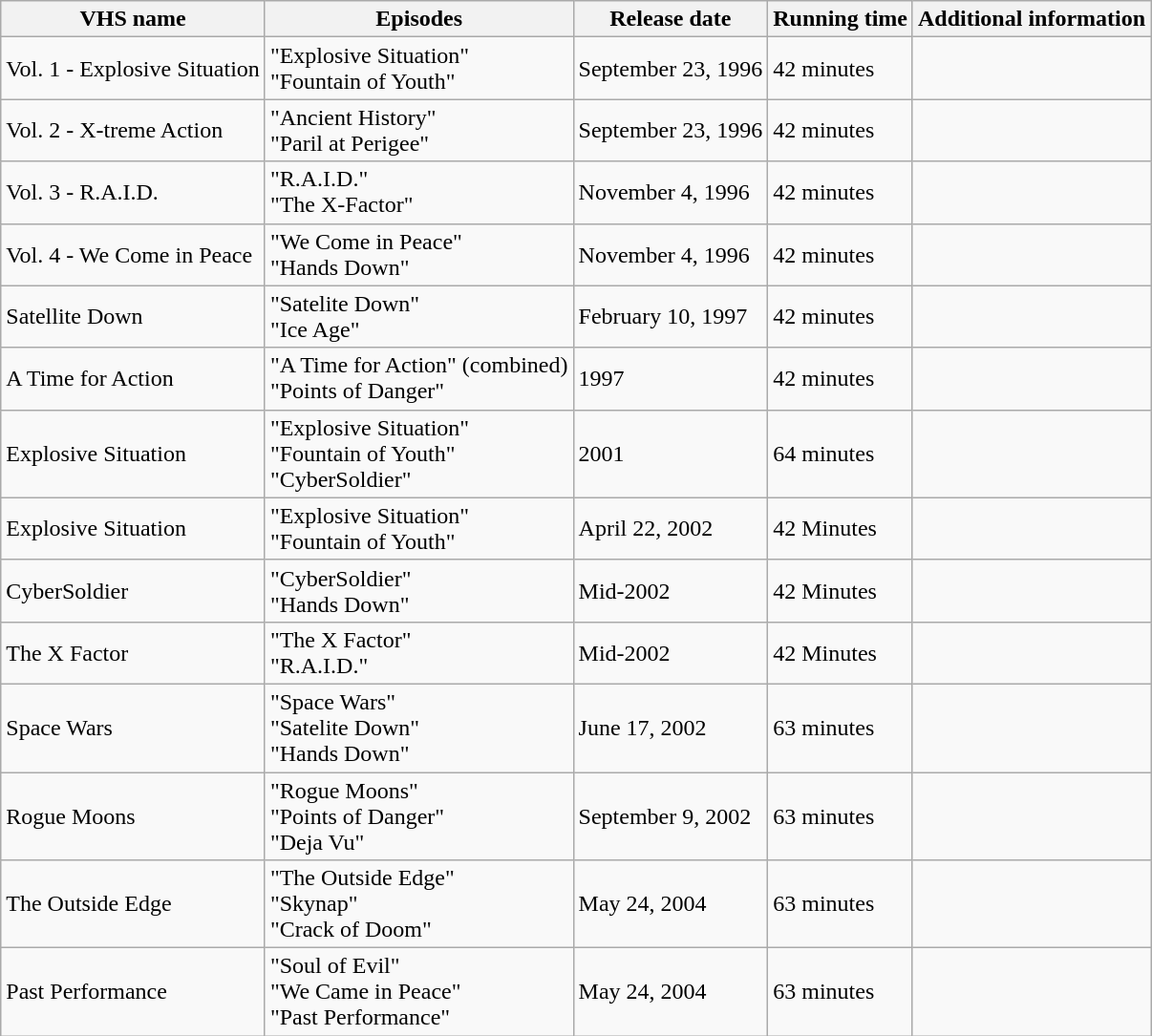<table class="wikitable">
<tr>
<th>VHS name</th>
<th>Episodes</th>
<th>Release date</th>
<th>Running time</th>
<th>Additional information</th>
</tr>
<tr>
<td>Vol. 1 - Explosive Situation</td>
<td>"Explosive Situation"<br>"Fountain of Youth"</td>
<td>September 23, 1996</td>
<td>42 minutes</td>
<td></td>
</tr>
<tr>
<td>Vol. 2 - X-treme Action</td>
<td>"Ancient History"<br>"Paril at Perigee"</td>
<td>September 23, 1996</td>
<td>42 minutes</td>
<td></td>
</tr>
<tr>
<td>Vol. 3 - R.A.I.D.</td>
<td>"R.A.I.D."<br>"The X-Factor"</td>
<td>November 4, 1996</td>
<td>42 minutes</td>
<td></td>
</tr>
<tr>
<td>Vol. 4 - We Come in Peace</td>
<td>"We Come in Peace"<br>"Hands Down"</td>
<td>November 4, 1996</td>
<td>42 minutes</td>
<td></td>
</tr>
<tr>
<td>Satellite Down</td>
<td>"Satelite Down"<br>"Ice Age"</td>
<td>February 10, 1997</td>
<td>42 minutes</td>
<td></td>
</tr>
<tr>
<td>A Time for Action</td>
<td>"A Time for Action" (combined)<br>"Points of Danger"</td>
<td>1997</td>
<td>42 minutes</td>
<td></td>
</tr>
<tr>
<td>Explosive Situation</td>
<td>"Explosive Situation"<br>"Fountain of Youth"<br>"CyberSoldier"</td>
<td>2001</td>
<td>64 minutes</td>
<td></td>
</tr>
<tr>
<td>Explosive Situation</td>
<td>"Explosive Situation"<br>"Fountain of Youth"</td>
<td>April 22, 2002</td>
<td>42 Minutes</td>
<td></td>
</tr>
<tr>
<td>CyberSoldier</td>
<td>"CyberSoldier"<br>"Hands Down"</td>
<td>Mid-2002</td>
<td>42 Minutes</td>
<td></td>
</tr>
<tr>
<td>The X Factor</td>
<td>"The X Factor"<br>"R.A.I.D."</td>
<td>Mid-2002</td>
<td>42 Minutes</td>
<td></td>
</tr>
<tr>
<td>Space Wars</td>
<td>"Space Wars"<br>"Satelite Down"<br>"Hands Down"</td>
<td>June 17, 2002</td>
<td>63 minutes</td>
<td></td>
</tr>
<tr>
<td>Rogue Moons</td>
<td>"Rogue Moons"<br>"Points of Danger"<br>"Deja Vu"</td>
<td>September 9, 2002</td>
<td>63 minutes</td>
<td></td>
</tr>
<tr>
<td>The Outside Edge</td>
<td>"The Outside Edge"<br>"Skynap"<br>"Crack of Doom"</td>
<td>May 24, 2004</td>
<td>63 minutes</td>
<td></td>
</tr>
<tr>
<td>Past Performance</td>
<td>"Soul of Evil"<br>"We Came in Peace"<br>"Past Performance"</td>
<td>May 24, 2004</td>
<td>63 minutes</td>
<td></td>
</tr>
</table>
